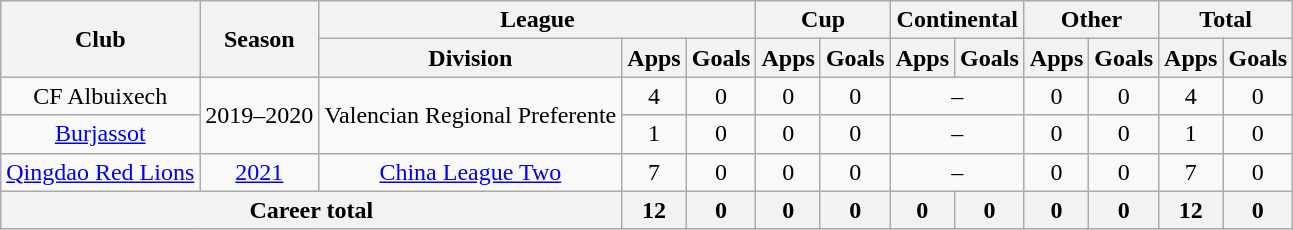<table class="wikitable" style="text-align: center">
<tr>
<th rowspan="2">Club</th>
<th rowspan="2">Season</th>
<th colspan="3">League</th>
<th colspan="2">Cup</th>
<th colspan="2">Continental</th>
<th colspan="2">Other</th>
<th colspan="2">Total</th>
</tr>
<tr>
<th>Division</th>
<th>Apps</th>
<th>Goals</th>
<th>Apps</th>
<th>Goals</th>
<th>Apps</th>
<th>Goals</th>
<th>Apps</th>
<th>Goals</th>
<th>Apps</th>
<th>Goals</th>
</tr>
<tr>
<td>CF Albuixech</td>
<td rowspan="2">2019–2020</td>
<td rowspan="2">Valencian Regional Preferente</td>
<td>4</td>
<td>0</td>
<td>0</td>
<td>0</td>
<td colspan="2">–</td>
<td>0</td>
<td>0</td>
<td>4</td>
<td>0</td>
</tr>
<tr>
<td><a href='#'>Burjassot</a></td>
<td>1</td>
<td>0</td>
<td>0</td>
<td>0</td>
<td colspan="2">–</td>
<td>0</td>
<td>0</td>
<td>1</td>
<td>0</td>
</tr>
<tr>
<td><a href='#'>Qingdao Red Lions</a></td>
<td><a href='#'>2021</a></td>
<td><a href='#'>China League Two</a></td>
<td>7</td>
<td>0</td>
<td>0</td>
<td>0</td>
<td colspan="2">–</td>
<td>0</td>
<td>0</td>
<td>7</td>
<td>0</td>
</tr>
<tr>
<th colspan=3>Career total</th>
<th>12</th>
<th>0</th>
<th>0</th>
<th>0</th>
<th>0</th>
<th>0</th>
<th>0</th>
<th>0</th>
<th>12</th>
<th>0</th>
</tr>
</table>
